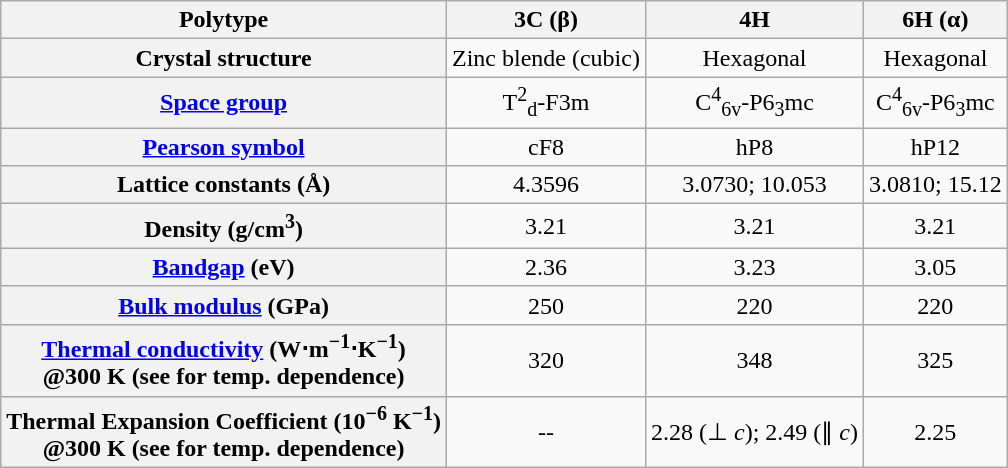<table class="wikitable"  style="margin:10px; text-align:center; float:right;">
<tr>
<th>Polytype</th>
<th>3C (β)</th>
<th>4H</th>
<th>6H (α)</th>
</tr>
<tr>
<th>Crystal structure</th>
<td>Zinc blende (cubic)</td>
<td>Hexagonal</td>
<td>Hexagonal</td>
</tr>
<tr>
<th><a href='#'>Space group</a></th>
<td>T<sup>2</sup><sub>d</sub>-F3m</td>
<td>C<sup>4</sup><sub>6v</sub>-P6<sub>3</sub>mc</td>
<td>C<sup>4</sup><sub>6v</sub>-P6<sub>3</sub>mc</td>
</tr>
<tr>
<th><a href='#'>Pearson symbol</a></th>
<td>cF8</td>
<td>hP8</td>
<td>hP12</td>
</tr>
<tr>
<th>Lattice constants (Å)</th>
<td>4.3596</td>
<td>3.0730; 10.053</td>
<td>3.0810; 15.12</td>
</tr>
<tr>
<th>Density (g/cm<sup>3</sup>)</th>
<td>3.21</td>
<td>3.21</td>
<td>3.21</td>
</tr>
<tr>
<th><a href='#'>Bandgap</a> (eV)</th>
<td>2.36</td>
<td>3.23</td>
<td>3.05</td>
</tr>
<tr>
<th><a href='#'>Bulk modulus</a> (GPa)</th>
<td>250</td>
<td>220</td>
<td>220</td>
</tr>
<tr>
<th><a href='#'>Thermal conductivity</a> (W⋅m<sup>−1</sup>⋅K<sup>−1</sup>)<br>@300 K (see  for temp. dependence)</th>
<td>320</td>
<td>348</td>
<td>325</td>
</tr>
<tr>
<th>Thermal Expansion Coefficient (10<sup>−6</sup> K<sup>−1</sup>)<br>@300 K (see  for temp. dependence)</th>
<td>--</td>
<td>2.28 (⊥ <em>c</em>);  2.49 (∥ <em>c</em>)</td>
<td>2.25</td>
</tr>
</table>
